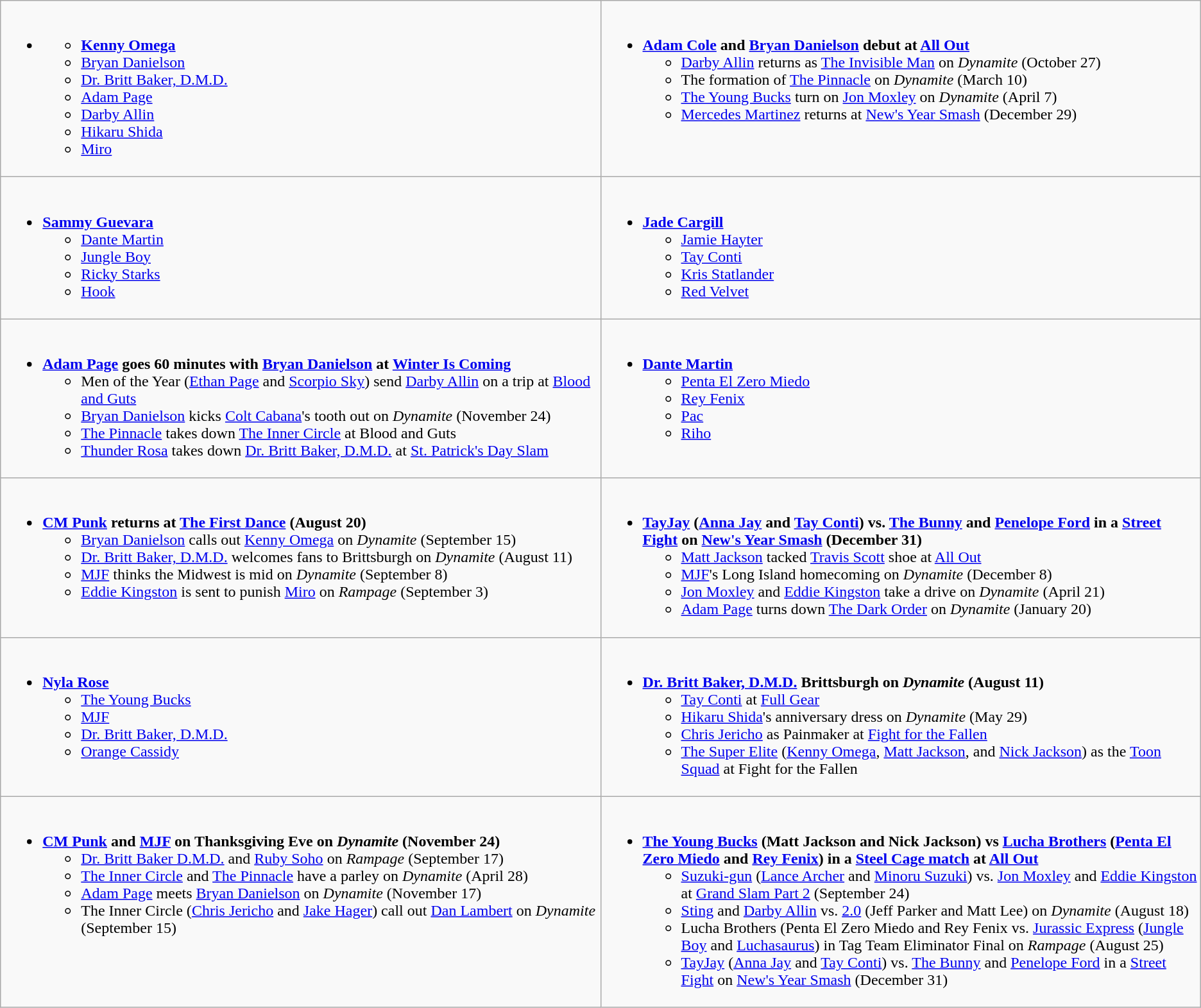<table class="wikitable">
<tr>
<td style="vertical-align:top;" width="50%"><br><ul><li><ul><li><strong><a href='#'>Kenny Omega</a></strong></li><li><a href='#'>Bryan Danielson</a></li><li><a href='#'>Dr. Britt Baker, D.M.D.</a></li><li><a href='#'>Adam Page</a></li><li><a href='#'>Darby Allin</a></li><li><a href='#'>Hikaru Shida</a></li><li><a href='#'>Miro</a></li></ul></li></ul></td>
<td style="vertical-align:top;" width="50%"><br><ul><li><strong><a href='#'>Adam Cole</a> and <a href='#'>Bryan Danielson</a> debut at <a href='#'>All Out</a></strong><ul><li><a href='#'>Darby Allin</a> returns as <a href='#'>The Invisible Man</a> on <em>Dynamite</em> (October 27)</li><li>The formation of <a href='#'>The Pinnacle</a> on <em>Dynamite</em> (March 10)</li><li><a href='#'>The Young Bucks</a> turn on <a href='#'>Jon Moxley</a> on <em>Dynamite</em> (April 7)</li><li><a href='#'>Mercedes Martinez</a> returns at <a href='#'>New's Year Smash</a> (December 29)</li></ul></li></ul></td>
</tr>
<tr>
<td style="vertical-align:top;" width="50%"><br><ul><li><strong><a href='#'>Sammy Guevara</a></strong><ul><li><a href='#'>Dante Martin</a></li><li><a href='#'>Jungle Boy</a></li><li><a href='#'>Ricky Starks</a></li><li><a href='#'>Hook</a></li></ul></li></ul></td>
<td style="vertical-align:top;" width="50%"><br><ul><li><strong><a href='#'>Jade Cargill</a></strong><ul><li><a href='#'>Jamie Hayter</a></li><li><a href='#'>Tay Conti</a></li><li><a href='#'>Kris Statlander</a></li><li><a href='#'>Red Velvet</a></li></ul></li></ul></td>
</tr>
<tr>
<td style="vertical-align:top;" width="50%"><br><ul><li><strong><a href='#'>Adam Page</a> goes 60 minutes with <a href='#'>Bryan Danielson</a> at <a href='#'>Winter Is Coming</a></strong><ul><li>Men of the Year (<a href='#'>Ethan Page</a> and <a href='#'>Scorpio Sky</a>) send <a href='#'>Darby Allin</a> on a trip at <a href='#'>Blood and Guts</a></li><li><a href='#'>Bryan Danielson</a> kicks <a href='#'>Colt Cabana</a>'s tooth out on <em>Dynamite</em> (November 24)</li><li><a href='#'>The Pinnacle</a> takes down <a href='#'>The Inner Circle</a> at Blood and Guts</li><li><a href='#'>Thunder Rosa</a> takes down <a href='#'>Dr. Britt Baker, D.M.D.</a> at <a href='#'>St. Patrick's Day Slam</a></li></ul></li></ul></td>
<td style="vertical-align:top;" width="50%"><br><ul><li><strong><a href='#'>Dante Martin</a></strong><ul><li><a href='#'>Penta El Zero Miedo</a></li><li><a href='#'>Rey Fenix</a></li><li><a href='#'>Pac</a></li><li><a href='#'>Riho</a></li></ul></li></ul></td>
</tr>
<tr>
<td style="vertical-align:top;" width="50%"><br><ul><li><strong><a href='#'>CM Punk</a> returns at <a href='#'>The First Dance</a> (August 20)</strong><ul><li><a href='#'>Bryan Danielson</a> calls out <a href='#'>Kenny Omega</a> on <em>Dynamite</em> (September 15)</li><li><a href='#'>Dr. Britt Baker, D.M.D.</a> welcomes fans to Brittsburgh on <em>Dynamite</em> (August 11)</li><li><a href='#'>MJF</a> thinks the Midwest is mid on <em>Dynamite</em> (September 8)</li><li><a href='#'>Eddie Kingston</a> is sent to punish <a href='#'>Miro</a> on <em>Rampage</em> (September 3)</li></ul></li></ul></td>
<td style="vertical-align:top;" width="50%"><br><ul><li><strong><a href='#'>TayJay</a> (<a href='#'>Anna Jay</a> and <a href='#'>Tay Conti</a>) vs. <a href='#'>The Bunny</a> and <a href='#'>Penelope Ford</a> in a <a href='#'>Street Fight</a> on <a href='#'>New's Year Smash</a> (December 31)</strong><ul><li><a href='#'>Matt Jackson</a> tacked <a href='#'>Travis Scott</a> shoe at <a href='#'>All Out</a></li><li><a href='#'>MJF</a>'s Long Island homecoming on <em>Dynamite</em> (December 8)</li><li><a href='#'>Jon Moxley</a> and <a href='#'>Eddie Kingston</a> take a drive on <em>Dynamite</em> (April 21)</li><li><a href='#'>Adam Page</a> turns down <a href='#'>The Dark Order</a> on <em>Dynamite</em> (January 20)</li></ul></li></ul></td>
</tr>
<tr>
<td style="vertical-align:top;" width="50%"><br><ul><li><strong><a href='#'>Nyla Rose</a></strong><ul><li><a href='#'>The Young Bucks</a></li><li><a href='#'>MJF</a></li><li><a href='#'>Dr. Britt Baker, D.M.D.</a></li><li><a href='#'>Orange Cassidy</a></li></ul></li></ul></td>
<td style="vertical-align:top;" width="50%"><br><ul><li><strong><a href='#'>Dr. Britt Baker, D.M.D.</a> Brittsburgh on <em>Dynamite</em> (August 11)</strong><ul><li><a href='#'>Tay Conti</a> at <a href='#'>Full Gear</a></li><li><a href='#'>Hikaru Shida</a>'s anniversary dress on <em>Dynamite</em> (May 29)</li><li><a href='#'>Chris Jericho</a> as Painmaker at <a href='#'>Fight for the Fallen</a></li><li><a href='#'>The Super Elite</a> (<a href='#'>Kenny Omega</a>, <a href='#'>Matt Jackson</a>, and <a href='#'>Nick Jackson</a>) as the <a href='#'>Toon Squad</a> at Fight for the Fallen</li></ul></li></ul></td>
</tr>
<tr>
<td style="vertical-align:top;" width="50%"><br><ul><li><strong><a href='#'>CM Punk</a> and <a href='#'>MJF</a> on Thanksgiving Eve on <em>Dynamite</em> (November 24)</strong><ul><li><a href='#'>Dr. Britt Baker D.M.D.</a> and <a href='#'>Ruby Soho</a> on <em>Rampage</em> (September 17)</li><li><a href='#'>The Inner Circle</a> and <a href='#'>The Pinnacle</a> have a parley on <em>Dynamite</em> (April 28)</li><li><a href='#'>Adam Page</a> meets <a href='#'>Bryan Danielson</a> on <em>Dynamite</em> (November 17)</li><li>The Inner Circle (<a href='#'>Chris Jericho</a> and <a href='#'>Jake Hager</a>) call out <a href='#'>Dan Lambert</a> on <em>Dynamite</em> (September 15)</li></ul></li></ul></td>
<td style="vertical-align:top;" width="50%"><br><ul><li><strong><a href='#'>The Young Bucks</a> (Matt Jackson and Nick Jackson) vs <a href='#'>Lucha Brothers</a> (<a href='#'>Penta El Zero Miedo</a> and <a href='#'>Rey Fenix</a>) in a <a href='#'>Steel Cage match</a> at <a href='#'>All Out</a></strong><ul><li><a href='#'>Suzuki-gun</a> (<a href='#'>Lance Archer</a> and <a href='#'>Minoru Suzuki</a>) vs. <a href='#'>Jon Moxley</a> and <a href='#'>Eddie Kingston</a> at <a href='#'>Grand Slam Part 2</a> (September 24)</li><li><a href='#'>Sting</a> and <a href='#'>Darby Allin</a> vs. <a href='#'>2.0</a> (Jeff Parker and Matt Lee) on <em>Dynamite</em> (August 18)</li><li>Lucha Brothers (Penta El Zero Miedo and Rey Fenix vs. <a href='#'>Jurassic Express</a> (<a href='#'>Jungle Boy</a> and <a href='#'>Luchasaurus</a>) in Tag Team Eliminator Final on <em>Rampage</em> (August 25)</li><li><a href='#'>TayJay</a> (<a href='#'>Anna Jay</a> and <a href='#'>Tay Conti</a>) vs. <a href='#'>The Bunny</a> and <a href='#'>Penelope Ford</a> in a <a href='#'>Street Fight</a> on <a href='#'>New's Year Smash</a> (December 31)</li></ul></li></ul></td>
</tr>
</table>
